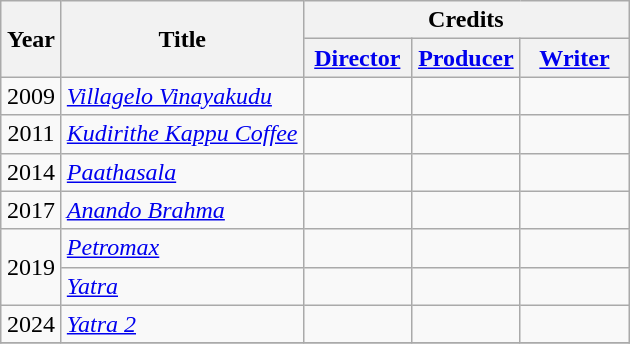<table class="wikitable">
<tr>
<th rowspan="2" width="33">Year</th>
<th rowspan="2">Title</th>
<th colspan="3">Credits</th>
</tr>
<tr>
<th width=65><a href='#'>Director</a></th>
<th width=65><a href='#'>Producer</a></th>
<th width=65><a href='#'>Writer</a></th>
</tr>
<tr align="center">
<td align="center" rowspan="1">2009</td>
<td align="left"><em><a href='#'>Villagelo Vinayakudu</a></em></td>
<td></td>
<td></td>
<td></td>
</tr>
<tr align="center">
<td align="center" rowspan="1">2011</td>
<td align="left"><em><a href='#'>Kudirithe Kappu Coffee</a></em></td>
<td></td>
<td></td>
<td></td>
</tr>
<tr align="center">
<td align="center" rowspan="1">2014</td>
<td align="left"><em><a href='#'>Paathasala</a></em></td>
<td></td>
<td></td>
<td></td>
</tr>
<tr align="center">
<td align="center" rowspan="1">2017</td>
<td align="left"><em><a href='#'>Anando Brahma</a></em></td>
<td></td>
<td></td>
<td></td>
</tr>
<tr align="center">
<td align="center" rowspan="2">2019</td>
<td align="left"><em><a href='#'>Petromax</a></em></td>
<td></td>
<td></td>
<td></td>
</tr>
<tr align="center">
<td align="left"><em><a href='#'>Yatra</a></em></td>
<td></td>
<td></td>
<td></td>
</tr>
<tr>
<td align="center" rowspan="1">2024</td>
<td align="left"><em><a href='#'>Yatra 2</a></em></td>
<td></td>
<td></td>
<td></td>
</tr>
<tr>
</tr>
</table>
